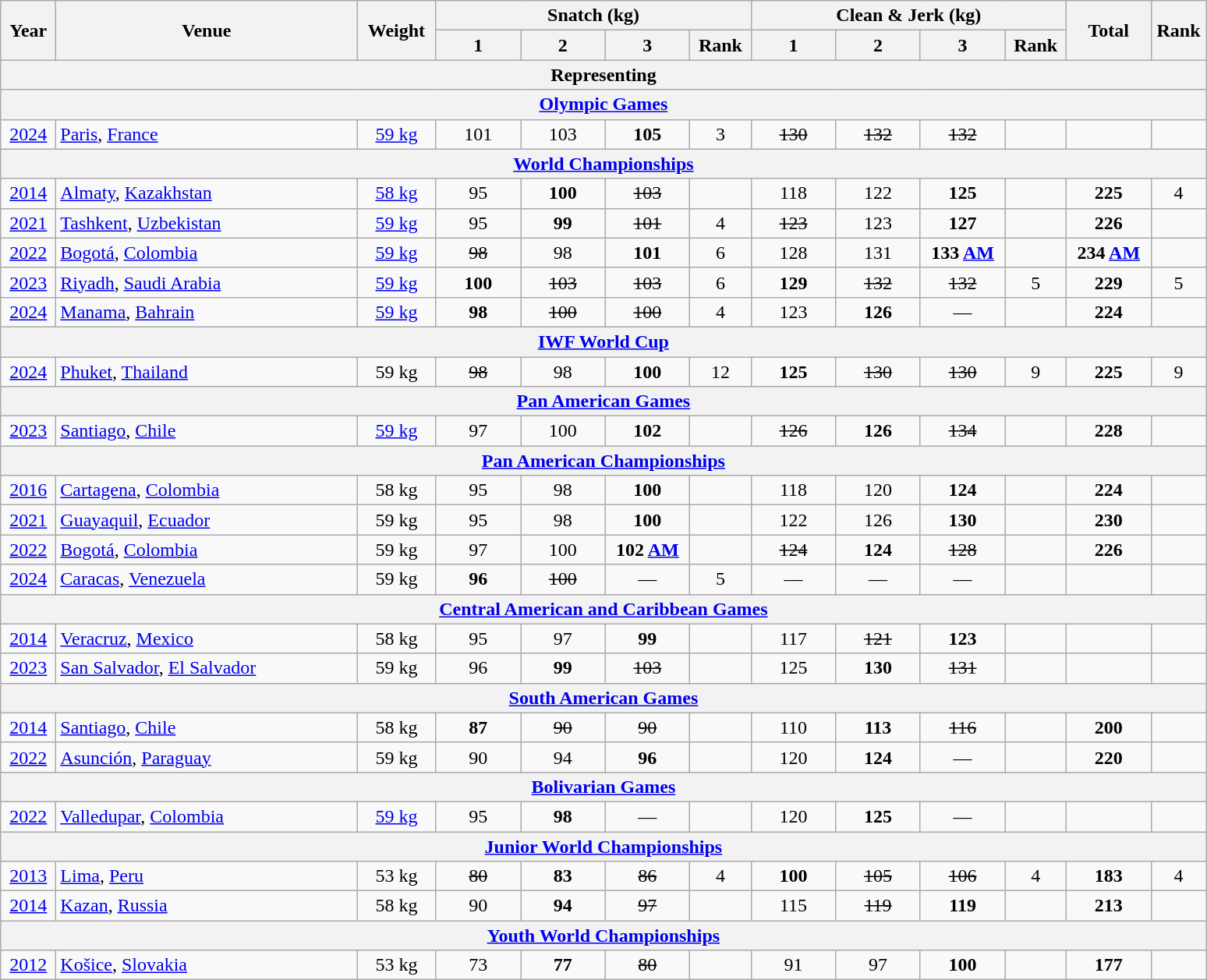<table class = "wikitable" style="text-align:center;">
<tr>
<th rowspan=2 width=40>Year</th>
<th rowspan=2 width=250>Venue</th>
<th rowspan=2 width=60>Weight</th>
<th colspan=4>Snatch (kg)</th>
<th colspan=4>Clean & Jerk (kg)</th>
<th rowspan=2 width=65>Total</th>
<th rowspan=2 width=40>Rank</th>
</tr>
<tr>
<th width=65>1</th>
<th width=65>2</th>
<th width=65>3</th>
<th width=45>Rank</th>
<th width=65>1</th>
<th width=65>2</th>
<th width=65>3</th>
<th width=45>Rank</th>
</tr>
<tr>
<th colspan=13>Representing </th>
</tr>
<tr>
<th colspan=13><a href='#'>Olympic Games</a></th>
</tr>
<tr>
<td><a href='#'>2024</a></td>
<td align=left> <a href='#'>Paris</a>, <a href='#'>France</a></td>
<td><a href='#'>59 kg</a></td>
<td>101</td>
<td>103</td>
<td><strong>105</strong></td>
<td>3</td>
<td><s>130</s></td>
<td><s>132</s></td>
<td><s>132</s></td>
<td></td>
<td></td>
<td></td>
</tr>
<tr>
<th colspan=13><a href='#'>World Championships</a></th>
</tr>
<tr>
<td><a href='#'>2014</a></td>
<td align=left> <a href='#'>Almaty</a>, <a href='#'>Kazakhstan</a></td>
<td><a href='#'>58 kg</a></td>
<td>95</td>
<td><strong>100</strong></td>
<td><s>103</s></td>
<td></td>
<td>118</td>
<td>122</td>
<td><strong>125</strong></td>
<td></td>
<td><strong>225</strong></td>
<td>4</td>
</tr>
<tr>
<td><a href='#'>2021</a></td>
<td align=left> <a href='#'>Tashkent</a>, <a href='#'>Uzbekistan</a></td>
<td><a href='#'>59 kg</a></td>
<td>95</td>
<td><strong>99</strong></td>
<td><s>101</s></td>
<td>4</td>
<td><s>123</s></td>
<td>123</td>
<td><strong>127</strong></td>
<td></td>
<td><strong>226</strong></td>
<td></td>
</tr>
<tr>
<td><a href='#'>2022</a></td>
<td align=left> <a href='#'>Bogotá</a>, <a href='#'>Colombia</a></td>
<td><a href='#'>59 kg</a></td>
<td><s>98</s></td>
<td>98</td>
<td><strong>101</strong></td>
<td>6</td>
<td>128</td>
<td>131</td>
<td><strong>133 <a href='#'>AM</a></strong></td>
<td></td>
<td><strong>234 <a href='#'>AM</a> </strong></td>
<td></td>
</tr>
<tr>
<td><a href='#'>2023</a></td>
<td align=left> <a href='#'>Riyadh</a>, <a href='#'>Saudi Arabia</a></td>
<td><a href='#'>59 kg</a></td>
<td><strong>100</strong></td>
<td><s>103</s></td>
<td><s>103</s></td>
<td>6</td>
<td><strong>129</strong></td>
<td><s>132</s></td>
<td><s>132</s></td>
<td>5</td>
<td><strong>229</strong></td>
<td>5</td>
</tr>
<tr>
<td><a href='#'>2024</a></td>
<td align=left> <a href='#'>Manama</a>, <a href='#'>Bahrain</a></td>
<td><a href='#'>59 kg</a></td>
<td><strong>98</strong></td>
<td><s>100</s></td>
<td><s>100</s></td>
<td>4</td>
<td>123</td>
<td><strong>126</strong></td>
<td>—</td>
<td></td>
<td><strong>224</strong></td>
<td></td>
</tr>
<tr>
<th colspan=13><a href='#'>IWF World Cup</a></th>
</tr>
<tr>
<td><a href='#'>2024</a></td>
<td align=left> <a href='#'>Phuket</a>, <a href='#'>Thailand</a></td>
<td>59 kg</td>
<td><s>98</s></td>
<td>98</td>
<td><strong>100</strong></td>
<td>12</td>
<td><strong>125</strong></td>
<td><s>130</s></td>
<td><s>130</s></td>
<td>9</td>
<td><strong>225</strong></td>
<td>9</td>
</tr>
<tr>
<th colspan=13><a href='#'>Pan American Games</a></th>
</tr>
<tr>
<td><a href='#'>2023</a></td>
<td align=left> <a href='#'>Santiago</a>, <a href='#'>Chile</a></td>
<td><a href='#'>59 kg</a></td>
<td>97</td>
<td>100</td>
<td><strong>102</strong></td>
<td></td>
<td><s>126</s></td>
<td><strong>126</strong></td>
<td><s>134</s></td>
<td></td>
<td><strong>228</strong></td>
<td></td>
</tr>
<tr>
<th colspan=13><a href='#'>Pan American Championships</a></th>
</tr>
<tr>
<td><a href='#'>2016</a></td>
<td align=left> <a href='#'>Cartagena</a>, <a href='#'>Colombia</a></td>
<td>58 kg</td>
<td>95</td>
<td>98</td>
<td><strong>100</strong></td>
<td></td>
<td>118</td>
<td>120</td>
<td><strong>124</strong></td>
<td></td>
<td><strong>224</strong></td>
<td><br></td>
</tr>
<tr>
<td><a href='#'>2021</a></td>
<td align=left> <a href='#'>Guayaquil</a>, <a href='#'>Ecuador</a></td>
<td>59 kg</td>
<td>95</td>
<td>98</td>
<td><strong>100</strong></td>
<td></td>
<td>122</td>
<td>126</td>
<td><strong>130</strong></td>
<td></td>
<td><strong>230</strong></td>
<td><br></td>
</tr>
<tr>
<td><a href='#'>2022</a></td>
<td align=left> <a href='#'>Bogotá</a>, <a href='#'>Colombia</a></td>
<td>59 kg</td>
<td>97</td>
<td>100</td>
<td><strong>102 <a href='#'>AM</a></strong></td>
<td></td>
<td><s>124</s></td>
<td><strong>124</strong></td>
<td><s>128</s></td>
<td></td>
<td><strong>226</strong></td>
<td></td>
</tr>
<tr>
<td><a href='#'>2024</a></td>
<td align=left> <a href='#'>Caracas</a>, <a href='#'>Venezuela</a></td>
<td>59 kg</td>
<td><strong>96</strong></td>
<td><s>100</s></td>
<td>—</td>
<td>5</td>
<td>—</td>
<td>—</td>
<td>—</td>
<td></td>
<td></td>
<td></td>
</tr>
<tr>
<th colspan=13><a href='#'>Central American and Caribbean Games</a></th>
</tr>
<tr>
<td><a href='#'>2014</a></td>
<td align=left> <a href='#'>Veracruz</a>, <a href='#'>Mexico</a></td>
<td>58 kg</td>
<td>95</td>
<td>97</td>
<td><strong>99</strong></td>
<td></td>
<td>117</td>
<td><s>121</s></td>
<td><strong>123</strong></td>
<td></td>
<td></td>
<td></td>
</tr>
<tr>
<td><a href='#'>2023</a></td>
<td align=left> <a href='#'>San Salvador</a>, <a href='#'>El Salvador</a></td>
<td>59 kg</td>
<td>96</td>
<td><strong>99</strong></td>
<td><s>103</s></td>
<td></td>
<td>125</td>
<td><strong>130</strong></td>
<td><s>131</s></td>
<td></td>
<td></td>
<td></td>
</tr>
<tr>
<th colspan=13><a href='#'>South American Games</a></th>
</tr>
<tr>
<td><a href='#'>2014</a></td>
<td align=left> <a href='#'>Santiago</a>, <a href='#'>Chile</a></td>
<td>58 kg</td>
<td><strong>87</strong></td>
<td><s>90</s></td>
<td><s>90</s></td>
<td></td>
<td>110</td>
<td><strong>113</strong></td>
<td><s>116</s></td>
<td></td>
<td><strong>200</strong></td>
<td></td>
</tr>
<tr>
<td><a href='#'>2022</a></td>
<td align=left> <a href='#'>Asunción</a>, <a href='#'>Paraguay</a></td>
<td>59 kg</td>
<td>90</td>
<td>94</td>
<td><strong>96</strong></td>
<td></td>
<td>120</td>
<td><strong>124</strong></td>
<td>—</td>
<td></td>
<td><strong>220</strong></td>
<td></td>
</tr>
<tr>
<th colspan=13><a href='#'>Bolivarian Games</a></th>
</tr>
<tr>
<td><a href='#'>2022</a></td>
<td align=left> <a href='#'>Valledupar</a>, <a href='#'>Colombia</a></td>
<td><a href='#'>59 kg</a></td>
<td>95</td>
<td><strong>98</strong></td>
<td>—</td>
<td></td>
<td>120</td>
<td><strong>125</strong></td>
<td>—</td>
<td></td>
<td></td>
<td></td>
</tr>
<tr>
<th colspan=13><a href='#'>Junior World Championships</a></th>
</tr>
<tr>
<td><a href='#'>2013</a></td>
<td align=left> <a href='#'>Lima</a>, <a href='#'>Peru</a></td>
<td>53 kg</td>
<td><s>80</s></td>
<td><strong>83</strong></td>
<td><s>86</s></td>
<td>4</td>
<td><strong>100</strong></td>
<td><s>105</s></td>
<td><s>106</s></td>
<td>4</td>
<td><strong>183</strong></td>
<td>4</td>
</tr>
<tr>
<td><a href='#'>2014</a></td>
<td align=left> <a href='#'>Kazan</a>, <a href='#'>Russia</a></td>
<td>58 kg</td>
<td>90</td>
<td><strong>94</strong></td>
<td><s>97</s></td>
<td></td>
<td>115</td>
<td><s>119</s></td>
<td><strong>119</strong></td>
<td></td>
<td><strong>213</strong></td>
<td></td>
</tr>
<tr>
<th colspan=13><a href='#'>Youth World Championships</a></th>
</tr>
<tr>
<td><a href='#'>2012</a></td>
<td align=left> <a href='#'>Košice</a>, <a href='#'>Slovakia</a></td>
<td>53 kg</td>
<td>73</td>
<td><strong>77</strong></td>
<td><s>80</s></td>
<td></td>
<td>91</td>
<td>97</td>
<td><strong>100</strong></td>
<td></td>
<td><strong>177</strong></td>
<td></td>
</tr>
</table>
